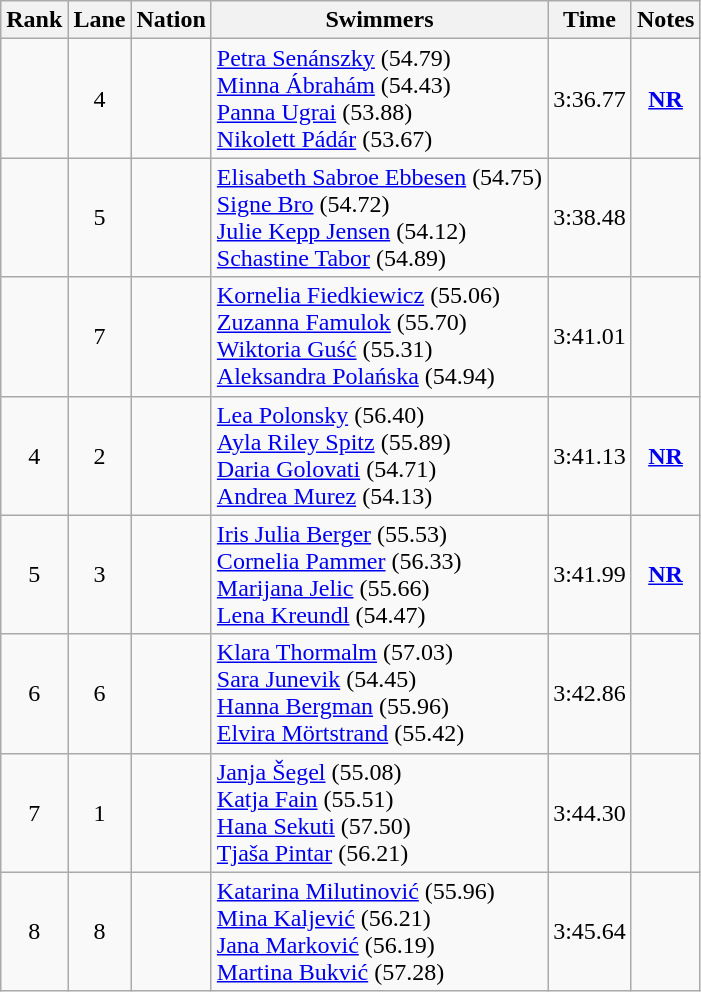<table class="wikitable sortable" style="text-align:center">
<tr>
<th>Rank</th>
<th>Lane</th>
<th>Nation</th>
<th>Swimmers</th>
<th>Time</th>
<th>Notes</th>
</tr>
<tr>
<td></td>
<td>4</td>
<td align=left></td>
<td align=left><a href='#'>Petra Senánszky</a> (54.79)<br><a href='#'>Minna Ábrahám</a> (54.43)<br><a href='#'>Panna Ugrai</a> (53.88)<br><a href='#'>Nikolett Pádár</a> (53.67)</td>
<td>3:36.77</td>
<td><strong><a href='#'>NR</a></strong></td>
</tr>
<tr>
<td></td>
<td>5</td>
<td align=left></td>
<td align=left><a href='#'>Elisabeth Sabroe Ebbesen</a> (54.75)<br><a href='#'>Signe Bro</a> (54.72)<br><a href='#'>Julie Kepp Jensen</a> (54.12)<br><a href='#'>Schastine Tabor</a> (54.89)</td>
<td>3:38.48</td>
<td></td>
</tr>
<tr>
<td></td>
<td>7</td>
<td align=left></td>
<td align=left><a href='#'>Kornelia Fiedkiewicz</a> (55.06)<br><a href='#'>Zuzanna Famulok</a> (55.70)<br><a href='#'>Wiktoria Guść</a> (55.31)<br><a href='#'>Aleksandra Polańska</a> (54.94)</td>
<td>3:41.01</td>
<td></td>
</tr>
<tr>
<td>4</td>
<td>2</td>
<td align=left></td>
<td align=left><a href='#'>Lea Polonsky</a> (56.40)<br><a href='#'>Ayla Riley Spitz</a> (55.89)<br><a href='#'>Daria Golovati</a> (54.71)<br><a href='#'>Andrea Murez</a> (54.13)</td>
<td>3:41.13</td>
<td><strong><a href='#'>NR</a></strong></td>
</tr>
<tr>
<td>5</td>
<td>3</td>
<td align=left></td>
<td align=left><a href='#'>Iris Julia Berger</a> (55.53)<br><a href='#'>Cornelia Pammer</a> (56.33)<br><a href='#'>Marijana Jelic</a> (55.66)<br><a href='#'>Lena Kreundl</a> (54.47)</td>
<td>3:41.99</td>
<td><strong><a href='#'>NR</a></strong></td>
</tr>
<tr>
<td>6</td>
<td>6</td>
<td align=left></td>
<td align=left><a href='#'>Klara Thormalm</a> (57.03)<br><a href='#'>Sara Junevik</a> (54.45)<br><a href='#'>Hanna Bergman</a> (55.96)<br><a href='#'>Elvira Mörtstrand</a> (55.42)</td>
<td>3:42.86</td>
<td></td>
</tr>
<tr>
<td>7</td>
<td>1</td>
<td align=left></td>
<td align=left><a href='#'>Janja Šegel</a> (55.08)<br><a href='#'>Katja Fain</a> (55.51)<br><a href='#'>Hana Sekuti</a> (57.50)<br><a href='#'>Tjaša Pintar</a> (56.21)</td>
<td>3:44.30</td>
<td></td>
</tr>
<tr>
<td>8</td>
<td>8</td>
<td align=left></td>
<td align=left><a href='#'>Katarina Milutinović</a> (55.96)<br><a href='#'>Mina Kaljević</a> (56.21)<br><a href='#'>Jana Marković</a> (56.19)<br><a href='#'>Martina Bukvić</a> (57.28)</td>
<td>3:45.64</td>
<td></td>
</tr>
</table>
